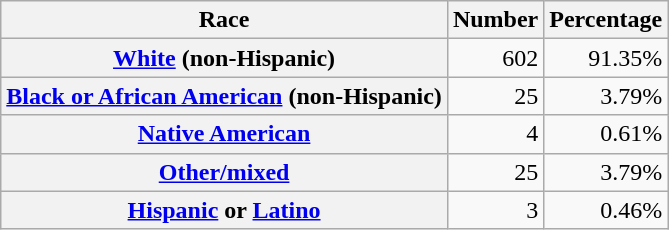<table class="wikitable" style="text-align:right">
<tr>
<th scope="col">Race</th>
<th scope="col">Number</th>
<th scope="col">Percentage</th>
</tr>
<tr>
<th scope="row"><a href='#'>White</a> (non-Hispanic)</th>
<td>602</td>
<td>91.35%</td>
</tr>
<tr>
<th scope="row"><a href='#'>Black or African American</a> (non-Hispanic)</th>
<td>25</td>
<td>3.79%</td>
</tr>
<tr>
<th scope="row"><a href='#'>Native American</a></th>
<td>4</td>
<td>0.61%</td>
</tr>
<tr>
<th scope="row"><a href='#'>Other/mixed</a></th>
<td>25</td>
<td>3.79%</td>
</tr>
<tr>
<th scope="row"><a href='#'>Hispanic</a> or <a href='#'>Latino</a></th>
<td>3</td>
<td>0.46%</td>
</tr>
</table>
